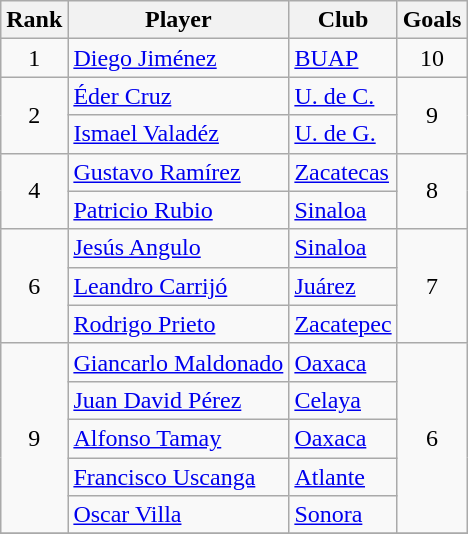<table class="wikitable">
<tr>
<th>Rank</th>
<th>Player</th>
<th>Club</th>
<th>Goals</th>
</tr>
<tr>
<td align=center rowspan=1>1</td>
<td> <a href='#'>Diego Jiménez</a></td>
<td><a href='#'>BUAP</a></td>
<td align=center rowspan=1>10</td>
</tr>
<tr>
<td align=center rowspan=2>2</td>
<td> <a href='#'>Éder Cruz</a></td>
<td><a href='#'>U. de C.</a></td>
<td align=center rowspan=2>9</td>
</tr>
<tr>
<td> <a href='#'>Ismael Valadéz</a></td>
<td><a href='#'>U. de G.</a></td>
</tr>
<tr>
<td align=center rowspan=2>4</td>
<td>  <a href='#'>Gustavo Ramírez</a></td>
<td><a href='#'>Zacatecas</a></td>
<td align=center rowspan=2>8</td>
</tr>
<tr>
<td> <a href='#'>Patricio Rubio</a></td>
<td><a href='#'>Sinaloa</a></td>
</tr>
<tr>
<td align=center rowspan=3>6</td>
<td> <a href='#'>Jesús Angulo</a></td>
<td><a href='#'>Sinaloa</a></td>
<td align=center rowspan=3>7</td>
</tr>
<tr>
<td> <a href='#'>Leandro Carrijó</a></td>
<td><a href='#'>Juárez</a></td>
</tr>
<tr>
<td> <a href='#'>Rodrigo Prieto</a></td>
<td><a href='#'>Zacatepec</a></td>
</tr>
<tr>
<td align=center rowspan=5>9</td>
<td> <a href='#'>Giancarlo Maldonado</a></td>
<td><a href='#'>Oaxaca</a></td>
<td align=center rowspan=5>6</td>
</tr>
<tr>
<td> <a href='#'>Juan David Pérez</a></td>
<td><a href='#'>Celaya</a></td>
</tr>
<tr>
<td> <a href='#'>Alfonso Tamay</a></td>
<td><a href='#'>Oaxaca</a></td>
</tr>
<tr>
<td> <a href='#'>Francisco Uscanga</a></td>
<td><a href='#'>Atlante</a></td>
</tr>
<tr>
<td> <a href='#'>Oscar Villa</a></td>
<td><a href='#'>Sonora</a></td>
</tr>
<tr>
</tr>
</table>
